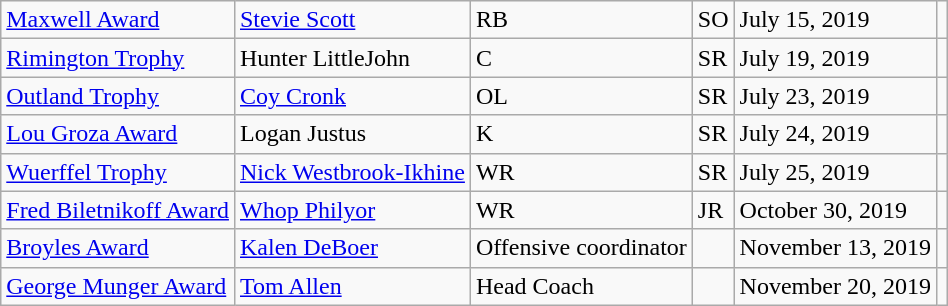<table class="wikitable">
<tr>
<td><a href='#'>Maxwell Award</a></td>
<td><a href='#'>Stevie Scott</a></td>
<td>RB</td>
<td>SO</td>
<td>July 15, 2019</td>
<td></td>
</tr>
<tr>
<td><a href='#'>Rimington Trophy</a></td>
<td>Hunter LittleJohn</td>
<td>C</td>
<td>SR </td>
<td>July 19, 2019</td>
<td></td>
</tr>
<tr>
<td><a href='#'>Outland Trophy</a></td>
<td><a href='#'>Coy Cronk</a></td>
<td>OL</td>
<td>SR</td>
<td>July 23, 2019</td>
<td></td>
</tr>
<tr>
<td><a href='#'>Lou Groza Award</a></td>
<td>Logan Justus</td>
<td>K</td>
<td>SR </td>
<td>July 24, 2019</td>
<td></td>
</tr>
<tr>
<td><a href='#'>Wuerffel Trophy</a></td>
<td><a href='#'>Nick Westbrook-Ikhine</a></td>
<td>WR</td>
<td>SR </td>
<td>July 25, 2019</td>
<td></td>
</tr>
<tr>
<td><a href='#'>Fred Biletnikoff Award</a></td>
<td><a href='#'>Whop Philyor</a></td>
<td>WR</td>
<td>JR</td>
<td>October 30, 2019</td>
<td></td>
</tr>
<tr>
<td><a href='#'>Broyles Award</a></td>
<td><a href='#'>Kalen DeBoer</a></td>
<td>Offensive coordinator</td>
<td></td>
<td>November 13, 2019</td>
<td></td>
</tr>
<tr>
<td><a href='#'>George Munger Award</a></td>
<td><a href='#'>Tom Allen</a></td>
<td>Head Coach</td>
<td></td>
<td>November 20, 2019</td>
<td></td>
</tr>
</table>
